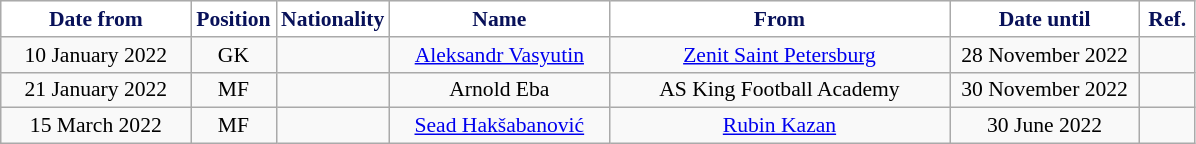<table class="wikitable" style="text-align:center; font-size:90%; ">
<tr>
<th style="background:#FFFFFF; color:#081159; width:120px;">Date from</th>
<th style="background:#FFFFFF; color:#081159; width:50px;">Position</th>
<th style="background:#FFFFFF; color:#081159; width:50px;">Nationality</th>
<th style="background:#FFFFFF; color:#081159; width:140px;">Name</th>
<th style="background:#FFFFFF; color:#081159; width:220px;">From</th>
<th style="background:#FFFFFF; color:#081159; width:120px;">Date until</th>
<th style="background:#FFFFFF; color:#081159; width:30px;">Ref.</th>
</tr>
<tr>
<td>10 January 2022</td>
<td>GK</td>
<td></td>
<td><a href='#'>Aleksandr Vasyutin</a></td>
<td> <a href='#'>Zenit Saint Petersburg</a></td>
<td>28 November 2022</td>
<td></td>
</tr>
<tr>
<td>21 January 2022</td>
<td>MF</td>
<td></td>
<td>Arnold Eba</td>
<td> AS King Football Academy</td>
<td>30 November 2022</td>
<td></td>
</tr>
<tr>
<td>15 March 2022</td>
<td>MF</td>
<td></td>
<td><a href='#'>Sead Hakšabanović</a></td>
<td> <a href='#'>Rubin Kazan</a></td>
<td>30 June 2022</td>
<td></td>
</tr>
</table>
